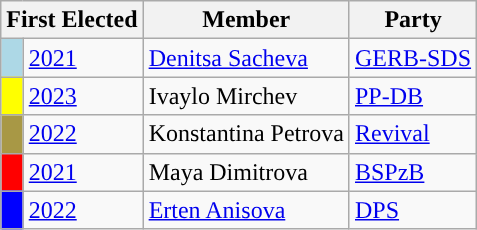<table class="wikitable">
<tr>
<th colspan="2">First Elected</th>
<th>Member</th>
<th>Party</th>
</tr>
<tr>
<td style="background-color: lightblue"></td>
<td><a href='#'>2021</a></td>
<td><a href='#'>Denitsa Sacheva</a></td>
<td><a href='#'>GERB-SDS</a></td>
</tr>
<tr>
<td style="background-color: yellow"></td>
<td><a href='#'>2023</a></td>
<td>Ivaylo Mirchev</td>
<td><a href='#'>PP-DB</a></td>
</tr>
<tr>
<td style="background-color: #a89845"></td>
<td><a href='#'>2022</a></td>
<td>Konstantina Petrova</td>
<td><a href='#'>Revival</a></td>
</tr>
<tr>
<td style="background-color: red"></td>
<td><a href='#'>2021</a></td>
<td>Maya Dimitrova</td>
<td><a href='#'>BSPzB</a></td>
</tr>
<tr>
<td style="background-color: blue"></td>
<td><a href='#'>2022</a></td>
<td><a href='#'>Erten Anisova</a></td>
<td><a href='#'>DPS</a></td>
</tr>
</table>
